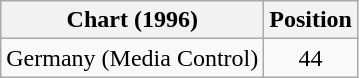<table class="wikitable plainrowheaders" style="text-align:center">
<tr>
<th scope="col">Chart (1996)</th>
<th scope="col">Position</th>
</tr>
<tr>
<td align="left">Germany (Media Control)</td>
<td align="center">44</td>
</tr>
</table>
